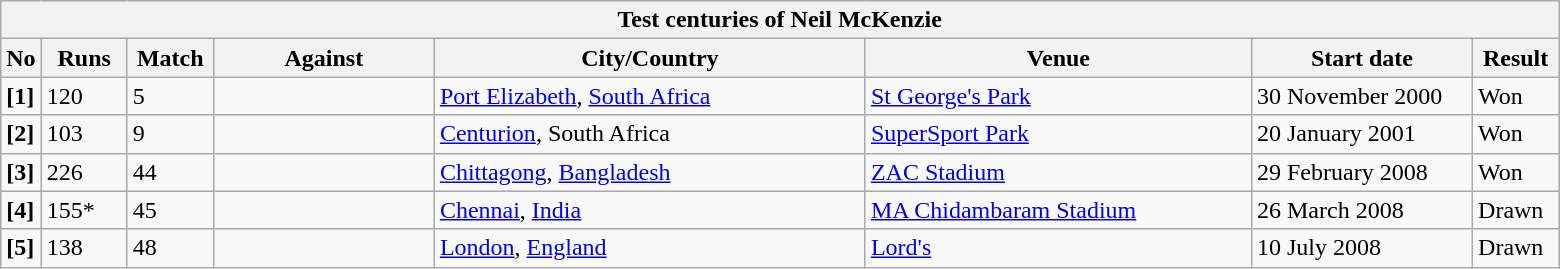<table class="wikitable">
<tr>
<th colspan=8>Test centuries of Neil McKenzie</th>
</tr>
<tr>
<th style="width;30px;">No</th>
<th style="width:50px;">Runs</th>
<th style="width:50px;">Match</th>
<th style="width:140px;">Against</th>
<th style="width:280px;">City/Country</th>
<th style="width:250px;">Venue</th>
<th style="width:140px;">Start date</th>
<th style="width:50px;">Result</th>
</tr>
<tr>
<td><strong>[1]</strong></td>
<td>120</td>
<td>5</td>
<td></td>
<td> <a href='#'>Port Elizabeth</a>, <a href='#'>South Africa</a></td>
<td><a href='#'>St George's Park</a></td>
<td>30 November 2000</td>
<td>Won</td>
</tr>
<tr>
<td><strong>[2]</strong></td>
<td>103</td>
<td>9</td>
<td></td>
<td> <a href='#'>Centurion</a>, South Africa</td>
<td><a href='#'>SuperSport Park</a></td>
<td>20 January 2001</td>
<td>Won</td>
</tr>
<tr>
<td><strong>[3]</strong></td>
<td>226</td>
<td>44</td>
<td></td>
<td> <a href='#'>Chittagong</a>, <a href='#'>Bangladesh</a></td>
<td><a href='#'>ZAC Stadium</a></td>
<td>29 February 2008</td>
<td>Won</td>
</tr>
<tr>
<td><strong>[4]</strong></td>
<td>155*</td>
<td>45</td>
<td></td>
<td> <a href='#'>Chennai</a>, <a href='#'>India</a></td>
<td><a href='#'>MA Chidambaram Stadium</a></td>
<td>26 March 2008</td>
<td>Drawn</td>
</tr>
<tr>
<td><strong>[5]</strong></td>
<td>138</td>
<td>48</td>
<td></td>
<td> <a href='#'>London</a>, <a href='#'>England</a></td>
<td><a href='#'>Lord's</a></td>
<td>10 July 2008</td>
<td>Drawn</td>
</tr>
</table>
